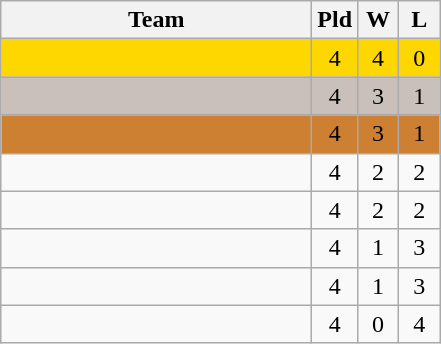<table class="wikitable" style="text-align:center">
<tr>
<th width="200">Team</th>
<th width="20">Pld</th>
<th width="20">W</th>
<th width="20">L</th>
</tr>
<tr style="background:#FFD700">
<td align=left></td>
<td>4</td>
<td>4</td>
<td>0</td>
</tr>
<tr style="background:#C9C0BB">
<td align=left></td>
<td>4</td>
<td>3</td>
<td>1</td>
</tr>
<tr style="background:#CD7F32">
<td align=left></td>
<td>4</td>
<td>3</td>
<td>1</td>
</tr>
<tr>
<td align=left></td>
<td>4</td>
<td>2</td>
<td>2</td>
</tr>
<tr>
<td align=left></td>
<td>4</td>
<td>2</td>
<td>2</td>
</tr>
<tr>
<td align=left></td>
<td>4</td>
<td>1</td>
<td>3</td>
</tr>
<tr>
<td align=left></td>
<td>4</td>
<td>1</td>
<td>3</td>
</tr>
<tr>
<td align=left></td>
<td>4</td>
<td>0</td>
<td>4</td>
</tr>
</table>
